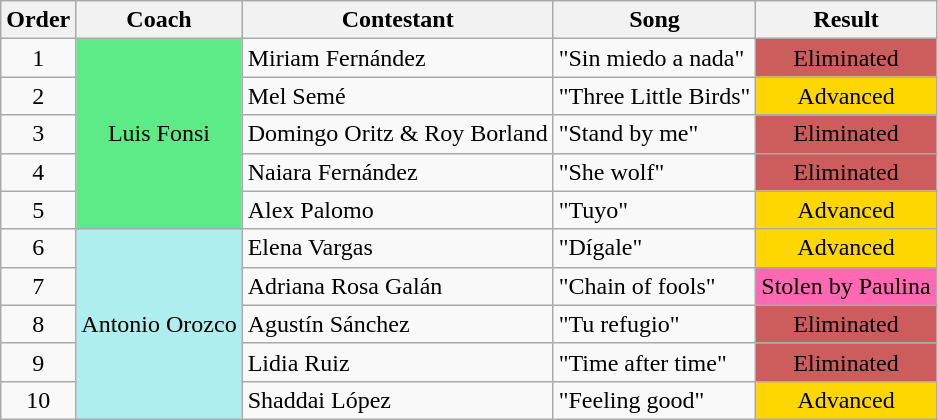<table class=wikitable>
<tr>
<th>Order</th>
<th>Coach</th>
<th>Contestant</th>
<th>Song</th>
<th>Result</th>
</tr>
<tr>
<td align=center>1</td>
<td rowspan=5 bgcolor=#5deb87 align=center>Luis Fonsi</td>
<td>Miriam Fernández</td>
<td>"Sin miedo a nada"</td>
<td bgcolor=IndianRed align=center>Eliminated</td>
</tr>
<tr>
<td align=center>2</td>
<td>Mel Semé</td>
<td>"Three Little Birds"</td>
<td bgcolor=Gold align=center>Advanced</td>
</tr>
<tr>
<td align=center>3</td>
<td>Domingo Oritz & Roy Borland</td>
<td>"Stand by me"</td>
<td bgcolor=IndianRed align=center>Eliminated</td>
</tr>
<tr>
<td align=center>4</td>
<td>Naiara Fernández</td>
<td>"She wolf"</td>
<td bgcolor=IndianRed align=center>Eliminated</td>
</tr>
<tr>
<td align=center>5</td>
<td>Alex Palomo</td>
<td>"Tuyo"</td>
<td bgcolor=Gold align=center>Advanced</td>
</tr>
<tr>
<td align=center>6</td>
<td rowspan=5 align=center bgcolor=#afeeee>Antonio Orozco</td>
<td>Elena Vargas</td>
<td>"Dígale"</td>
<td bgcolor=Gold align=center>Advanced</td>
</tr>
<tr>
<td align=center>7</td>
<td>Adriana Rosa Galán</td>
<td>"Chain of fools"</td>
<td bgcolor=#ff69b4 align=center>Stolen by Paulina</td>
</tr>
<tr>
<td align=center>8</td>
<td>Agustín Sánchez</td>
<td>"Tu refugio"</td>
<td bgcolor=IndianRed align=center>Eliminated</td>
</tr>
<tr>
<td align=center>9</td>
<td>Lidia Ruiz</td>
<td>"Time after time"</td>
<td bgcolor=IndianRed align=center>Eliminated</td>
</tr>
<tr>
<td align=center>10</td>
<td>Shaddai López</td>
<td>"Feeling good"</td>
<td bgcolor=Gold align=center>Advanced</td>
</tr>
</table>
